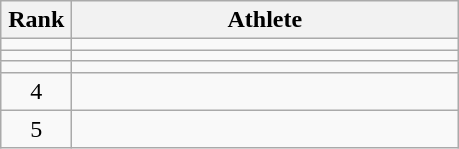<table class="wikitable" style="text-align: center;">
<tr>
<th width=40>Rank</th>
<th width=250>Athlete</th>
</tr>
<tr>
<td></td>
<td align="left"></td>
</tr>
<tr>
<td></td>
<td align="left"></td>
</tr>
<tr>
<td></td>
<td align="left"></td>
</tr>
<tr>
<td>4</td>
<td align="left"></td>
</tr>
<tr>
<td>5</td>
<td align="left"></td>
</tr>
</table>
